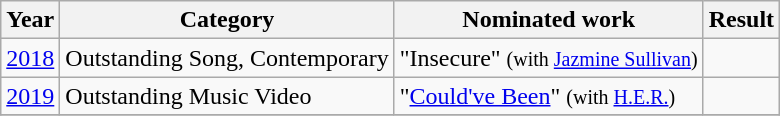<table class="wikitable">
<tr>
<th>Year</th>
<th>Category</th>
<th>Nominated work</th>
<th>Result</th>
</tr>
<tr>
<td><a href='#'>2018</a></td>
<td>Outstanding Song, Contemporary</td>
<td>"Insecure" <small>(with <a href='#'>Jazmine Sullivan</a>)</small></td>
<td></td>
</tr>
<tr>
<td><a href='#'>2019</a></td>
<td>Outstanding Music Video</td>
<td>"<a href='#'>Could've Been</a>" <small>(with <a href='#'>H.E.R.</a>)</small></td>
<td></td>
</tr>
<tr>
</tr>
</table>
